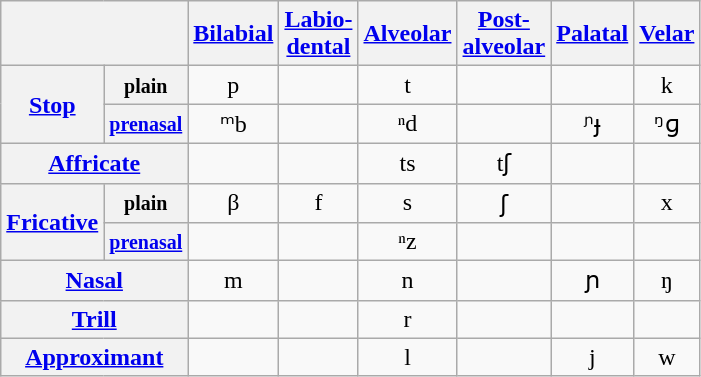<table class="wikitable" style="text-align:center">
<tr>
<th colspan="2"></th>
<th><a href='#'>Bilabial</a></th>
<th><a href='#'>Labio-<br>dental</a></th>
<th><a href='#'>Alveolar</a></th>
<th><a href='#'>Post-<br>alveolar</a></th>
<th><a href='#'>Palatal</a></th>
<th><a href='#'>Velar</a></th>
</tr>
<tr>
<th rowspan="2"><a href='#'>Stop</a></th>
<th><small>plain</small></th>
<td>p</td>
<td></td>
<td>t</td>
<td></td>
<td></td>
<td>k</td>
</tr>
<tr>
<th><small><a href='#'>prenasal</a></small></th>
<td>ᵐb</td>
<td></td>
<td>ⁿd</td>
<td></td>
<td>ᶮɟ</td>
<td>ᵑɡ</td>
</tr>
<tr>
<th colspan="2"><a href='#'>Affricate</a></th>
<td></td>
<td></td>
<td>ts</td>
<td>tʃ</td>
<td></td>
<td></td>
</tr>
<tr>
<th rowspan="2"><a href='#'>Fricative</a></th>
<th><small>plain</small></th>
<td>β</td>
<td>f</td>
<td>s</td>
<td>ʃ</td>
<td></td>
<td>x</td>
</tr>
<tr>
<th><small><a href='#'>prenasal</a></small></th>
<td></td>
<td></td>
<td>ⁿz</td>
<td></td>
<td></td>
<td></td>
</tr>
<tr>
<th colspan="2"><a href='#'>Nasal</a></th>
<td>m</td>
<td></td>
<td>n</td>
<td></td>
<td>ɲ</td>
<td>ŋ</td>
</tr>
<tr>
<th colspan="2"><a href='#'>Trill</a></th>
<td></td>
<td></td>
<td>r</td>
<td></td>
<td></td>
<td></td>
</tr>
<tr>
<th colspan="2"><a href='#'>Approximant</a></th>
<td></td>
<td></td>
<td>l</td>
<td></td>
<td>j</td>
<td>w</td>
</tr>
</table>
